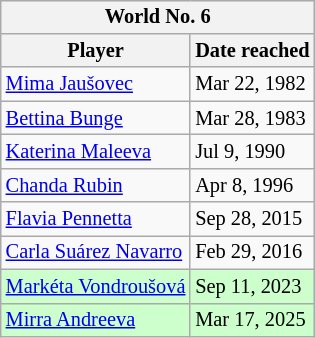<table class="wikitable nowrap" style="display:inline-table; font-size:85%">
<tr>
<th colspan="2">World No. 6</th>
</tr>
<tr>
<th>Player</th>
<th>Date reached</th>
</tr>
<tr>
<td> <a href='#'>Mima Jaušovec</a></td>
<td>Mar 22, 1982</td>
</tr>
<tr>
<td> <a href='#'>Bettina Bunge</a></td>
<td>Mar 28, 1983</td>
</tr>
<tr>
<td> <a href='#'>Katerina Maleeva</a></td>
<td>Jul 9, 1990</td>
</tr>
<tr>
<td> <a href='#'>Chanda Rubin</a></td>
<td>Apr 8, 1996</td>
</tr>
<tr>
<td> <a href='#'>Flavia Pennetta</a></td>
<td>Sep 28, 2015</td>
</tr>
<tr>
<td> <a href='#'>Carla Suárez Navarro</a></td>
<td>Feb 29, 2016</td>
</tr>
<tr bgcolor=ccffcc>
<td> <a href='#'>Markéta Vondroušová</a></td>
<td>Sep 11, 2023</td>
</tr>
<tr bgcolor=ccffcc>
<td> <a href='#'>Mirra Andreeva</a></td>
<td>Mar 17, 2025</td>
</tr>
</table>
